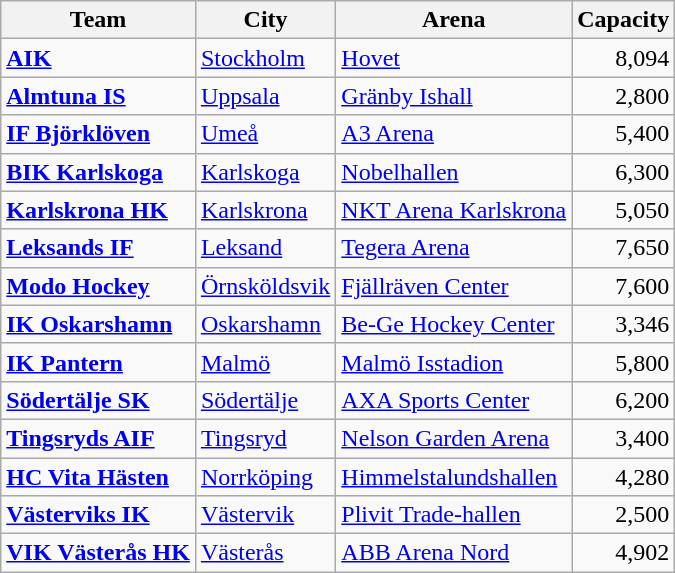<table class="wikitable sortable">
<tr>
<th>Team</th>
<th>City</th>
<th>Arena</th>
<th>Capacity</th>
</tr>
<tr>
<td><strong><a href='#'>AIK</a></strong></td>
<td><a href='#'>Stockholm</a></td>
<td><a href='#'>Hovet</a></td>
<td style="text-align:right;">8,094</td>
</tr>
<tr>
<td><strong><a href='#'>Almtuna IS</a></strong></td>
<td><a href='#'>Uppsala</a></td>
<td><a href='#'>Gränby Ishall</a></td>
<td style="text-align:right;">2,800</td>
</tr>
<tr>
<td><strong><a href='#'>IF Björklöven</a></strong></td>
<td><a href='#'>Umeå</a></td>
<td><a href='#'>A3 Arena</a></td>
<td style="text-align:right;">5,400</td>
</tr>
<tr>
<td><strong><a href='#'>BIK Karlskoga</a></strong></td>
<td><a href='#'>Karlskoga</a></td>
<td><a href='#'>Nobelhallen</a></td>
<td style="text-align:right;">6,300</td>
</tr>
<tr>
<td><strong><a href='#'>Karlskrona HK</a></strong></td>
<td><a href='#'>Karlskrona</a></td>
<td><a href='#'>NKT Arena Karlskrona</a></td>
<td style="text-align:right;">5,050</td>
</tr>
<tr>
<td><strong><a href='#'>Leksands IF</a></strong></td>
<td><a href='#'>Leksand</a></td>
<td><a href='#'>Tegera Arena</a></td>
<td style="text-align:right;">7,650</td>
</tr>
<tr>
<td><strong><a href='#'>Modo Hockey</a></strong></td>
<td><a href='#'>Örnsköldsvik</a></td>
<td><a href='#'>Fjällräven Center</a></td>
<td style="text-align:right;">7,600</td>
</tr>
<tr>
<td><strong><a href='#'>IK Oskarshamn</a></strong></td>
<td><a href='#'>Oskarshamn</a></td>
<td><a href='#'>Be-Ge Hockey Center</a></td>
<td style="text-align:right;">3,346</td>
</tr>
<tr>
<td><strong><a href='#'>IK Pantern</a></strong></td>
<td><a href='#'>Malmö</a></td>
<td><a href='#'>Malmö Isstadion</a></td>
<td style="text-align:right;">5,800</td>
</tr>
<tr>
<td><strong><a href='#'>Södertälje SK</a></strong></td>
<td><a href='#'>Södertälje</a></td>
<td><a href='#'>AXA Sports Center</a></td>
<td style="text-align:right;">6,200</td>
</tr>
<tr>
<td><strong><a href='#'>Tingsryds AIF</a></strong></td>
<td><a href='#'>Tingsryd</a></td>
<td><a href='#'>Nelson Garden Arena</a></td>
<td style="text-align:right;">3,400</td>
</tr>
<tr>
<td><strong><a href='#'>HC Vita Hästen</a></strong></td>
<td><a href='#'>Norrköping</a></td>
<td><a href='#'>Himmelstalundshallen</a></td>
<td style="text-align:right;">4,280</td>
</tr>
<tr>
<td><strong><a href='#'>Västerviks IK</a></strong></td>
<td><a href='#'>Västervik</a></td>
<td><a href='#'>Plivit Trade-hallen</a></td>
<td style="text-align:right;">2,500</td>
</tr>
<tr>
<td><strong><a href='#'>VIK Västerås HK</a></strong></td>
<td><a href='#'>Västerås</a></td>
<td><a href='#'>ABB Arena Nord</a></td>
<td style="text-align:right;">4,902</td>
</tr>
</table>
